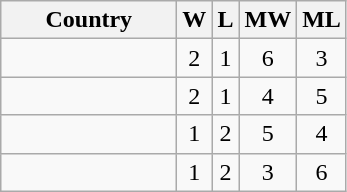<table class="wikitable sortable" style="text-align:center">
<tr>
<th width=110>Country</th>
<th>W</th>
<th>L</th>
<th>MW</th>
<th>ML</th>
</tr>
<tr>
<td align=left><strong></strong></td>
<td>2</td>
<td>1</td>
<td>6</td>
<td>3</td>
</tr>
<tr>
<td align=left></td>
<td>2</td>
<td>1</td>
<td>4</td>
<td>5</td>
</tr>
<tr>
<td align=left></td>
<td>1</td>
<td>2</td>
<td>5</td>
<td>4</td>
</tr>
<tr>
<td align=left></td>
<td>1</td>
<td>2</td>
<td>3</td>
<td>6</td>
</tr>
</table>
